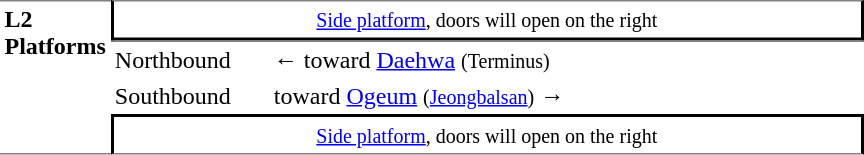<table table border=0 cellspacing=0 cellpadding=3>
<tr>
<td style="border-top:solid 1px gray;border-bottom:solid 1px gray;" width=50 rowspan=10 valign=top><strong>L2<br>Platforms</strong></td>
<td style="border-top:solid 1px gray;border-right:solid 2px black;border-left:solid 2px black;border-bottom:solid 2px black;text-align:center;" colspan=2><small><a href='#'>Side platform</a>, doors will open on the right </small></td>
</tr>
<tr>
<td style="border-bottom:solid 0px gray;border-top:solid 1px gray;" width=100>Northbound</td>
<td style="border-bottom:solid 0px gray;border-top:solid 1px gray;" width=390>←  toward <a href='#'>Daehwa</a> <small>(Terminus)</small></td>
</tr>
<tr>
<td>Southbound</td>
<td>  toward <a href='#'>Ogeum</a> <small>(<a href='#'>Jeongbalsan</a>)</small> →</td>
</tr>
<tr>
<td style="border-top:solid 2px black;border-right:solid 2px black;border-left:solid 2px black;border-bottom:solid 1px gray;text-align:center;" colspan=2><small><a href='#'>Side platform</a>, doors will open on the right </small></td>
</tr>
</table>
